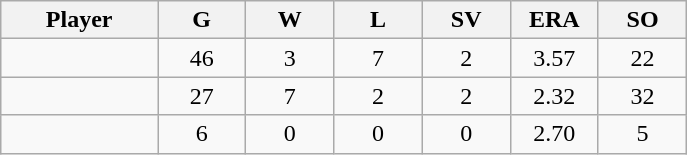<table class="wikitable sortable">
<tr>
<th bgcolor="#DDDDFF" width="16%">Player</th>
<th bgcolor="#DDDDFF" width="9%">G</th>
<th bgcolor="#DDDDFF" width="9%">W</th>
<th bgcolor="#DDDDFF" width="9%">L</th>
<th bgcolor="#DDDDFF" width="9%">SV</th>
<th bgcolor="#DDDDFF" width="9%">ERA</th>
<th bgcolor="#DDDDFF" width="9%">SO</th>
</tr>
<tr align="center">
<td></td>
<td>46</td>
<td>3</td>
<td>7</td>
<td>2</td>
<td>3.57</td>
<td>22</td>
</tr>
<tr align="center">
<td></td>
<td>27</td>
<td>7</td>
<td>2</td>
<td>2</td>
<td>2.32</td>
<td>32</td>
</tr>
<tr align="center">
<td></td>
<td>6</td>
<td>0</td>
<td>0</td>
<td>0</td>
<td>2.70</td>
<td>5</td>
</tr>
</table>
